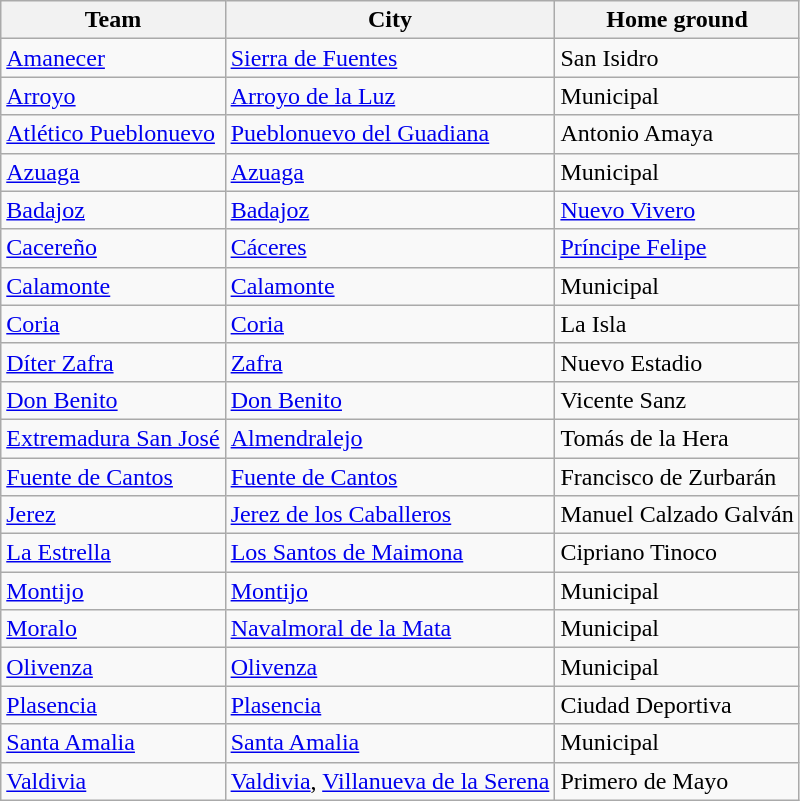<table class="wikitable sortable">
<tr>
<th>Team</th>
<th>City</th>
<th>Home ground</th>
</tr>
<tr>
<td><a href='#'>Amanecer</a></td>
<td><a href='#'>Sierra de Fuentes</a></td>
<td>San Isidro</td>
</tr>
<tr>
<td><a href='#'>Arroyo</a></td>
<td><a href='#'>Arroyo de la Luz</a></td>
<td>Municipal</td>
</tr>
<tr>
<td><a href='#'>Atlético Pueblonuevo</a></td>
<td><a href='#'>Pueblonuevo del Guadiana</a></td>
<td>Antonio Amaya</td>
</tr>
<tr>
<td><a href='#'>Azuaga</a></td>
<td><a href='#'>Azuaga</a></td>
<td>Municipal</td>
</tr>
<tr>
<td><a href='#'>Badajoz</a></td>
<td><a href='#'>Badajoz</a></td>
<td><a href='#'>Nuevo Vivero</a></td>
</tr>
<tr>
<td><a href='#'>Cacereño</a></td>
<td><a href='#'>Cáceres</a></td>
<td><a href='#'>Príncipe Felipe</a></td>
</tr>
<tr>
<td><a href='#'>Calamonte</a></td>
<td><a href='#'>Calamonte</a></td>
<td>Municipal</td>
</tr>
<tr>
<td><a href='#'>Coria</a></td>
<td><a href='#'>Coria</a></td>
<td>La Isla</td>
</tr>
<tr>
<td><a href='#'>Díter Zafra</a></td>
<td><a href='#'>Zafra</a></td>
<td>Nuevo Estadio</td>
</tr>
<tr>
<td><a href='#'>Don Benito</a></td>
<td><a href='#'>Don Benito</a></td>
<td>Vicente Sanz</td>
</tr>
<tr>
<td><a href='#'>Extremadura San José</a></td>
<td><a href='#'>Almendralejo</a></td>
<td>Tomás de la Hera</td>
</tr>
<tr>
<td><a href='#'>Fuente de Cantos</a></td>
<td><a href='#'>Fuente de Cantos</a></td>
<td>Francisco de Zurbarán</td>
</tr>
<tr>
<td><a href='#'>Jerez</a></td>
<td><a href='#'>Jerez de los Caballeros</a></td>
<td>Manuel Calzado Galván</td>
</tr>
<tr>
<td><a href='#'>La Estrella</a></td>
<td><a href='#'>Los Santos de Maimona</a></td>
<td>Cipriano Tinoco</td>
</tr>
<tr>
<td><a href='#'>Montijo</a></td>
<td><a href='#'>Montijo</a></td>
<td>Municipal</td>
</tr>
<tr>
<td><a href='#'>Moralo</a></td>
<td><a href='#'>Navalmoral de la Mata</a></td>
<td>Municipal</td>
</tr>
<tr>
<td><a href='#'>Olivenza</a></td>
<td><a href='#'>Olivenza</a></td>
<td>Municipal</td>
</tr>
<tr>
<td><a href='#'>Plasencia</a></td>
<td><a href='#'>Plasencia</a></td>
<td>Ciudad Deportiva</td>
</tr>
<tr>
<td><a href='#'>Santa Amalia</a></td>
<td><a href='#'>Santa Amalia</a></td>
<td>Municipal</td>
</tr>
<tr>
<td><a href='#'>Valdivia</a></td>
<td><a href='#'>Valdivia</a>, <a href='#'>Villanueva de la Serena</a></td>
<td>Primero de Mayo</td>
</tr>
</table>
